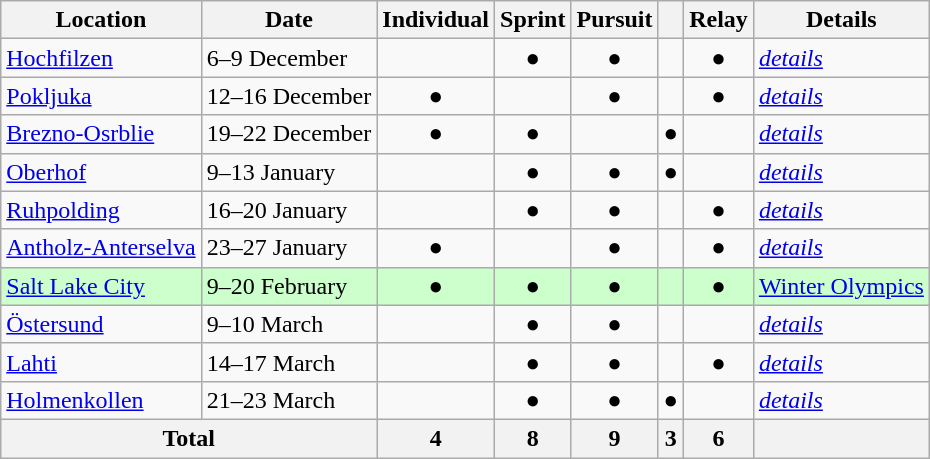<table class="wikitable" border="1">
<tr>
<th>Location</th>
<th>Date</th>
<th>Individual</th>
<th>Sprint</th>
<th>Pursuit</th>
<th></th>
<th>Relay</th>
<th>Details</th>
</tr>
<tr align=center>
<td align=left> <a href='#'>Hochfilzen</a></td>
<td align=left>6–9 December</td>
<td></td>
<td>●</td>
<td>●</td>
<td></td>
<td>●</td>
<td align=left><a href='#'><em>details</em></a></td>
</tr>
<tr align=center>
<td align=left> <a href='#'>Pokljuka</a></td>
<td align=left>12–16 December</td>
<td>●</td>
<td></td>
<td>●</td>
<td></td>
<td>●</td>
<td align=left><a href='#'><em>details</em></a></td>
</tr>
<tr align=center>
<td align=left> <a href='#'>Brezno-Osrblie</a></td>
<td align=left>19–22 December</td>
<td>●</td>
<td>●</td>
<td></td>
<td>●</td>
<td></td>
<td align=left><a href='#'><em>details</em></a></td>
</tr>
<tr align=center>
<td align=left> <a href='#'>Oberhof</a></td>
<td align=left>9–13 January</td>
<td></td>
<td>●</td>
<td>●</td>
<td>●</td>
<td></td>
<td align=left><a href='#'><em>details</em></a></td>
</tr>
<tr align=center>
<td align=left> <a href='#'>Ruhpolding</a></td>
<td align=left>16–20 January</td>
<td></td>
<td>●</td>
<td>●</td>
<td></td>
<td>●</td>
<td align=left><a href='#'><em>details</em></a></td>
</tr>
<tr align=center>
<td align=left> <a href='#'>Antholz-Anterselva</a></td>
<td align=left>23–27 January</td>
<td>●</td>
<td></td>
<td>●</td>
<td></td>
<td>●</td>
<td align=left><a href='#'><em>details</em></a></td>
</tr>
<tr align=center  style="background:#ccffcc">
<td align=left> <a href='#'>Salt Lake City</a></td>
<td align=left>9–20 February</td>
<td>●</td>
<td>●</td>
<td>●</td>
<td></td>
<td>●</td>
<td align=left><a href='#'>Winter Olympics</a></td>
</tr>
<tr align=center>
<td align=left> <a href='#'>Östersund</a></td>
<td align=left>9–10 March</td>
<td></td>
<td>●</td>
<td>●</td>
<td></td>
<td></td>
<td align=left><a href='#'><em>details</em></a></td>
</tr>
<tr align=center>
<td align=left> <a href='#'>Lahti</a></td>
<td align=left>14–17 March</td>
<td></td>
<td>●</td>
<td>●</td>
<td></td>
<td>●</td>
<td align=left><a href='#'><em>details</em></a></td>
</tr>
<tr align=center>
<td align=left> <a href='#'>Holmenkollen</a></td>
<td align=left>21–23 March</td>
<td></td>
<td>●</td>
<td>●</td>
<td>●</td>
<td></td>
<td align=left><a href='#'><em>details</em></a></td>
</tr>
<tr align=center>
<th colspan="2">Total</th>
<th>4</th>
<th>8</th>
<th>9</th>
<th>3</th>
<th>6</th>
<th></th>
</tr>
</table>
